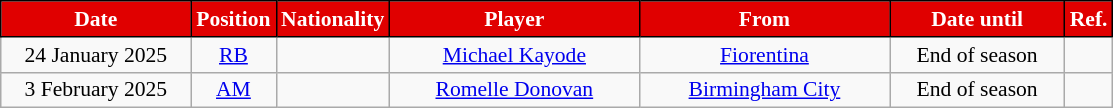<table class="wikitable" style="text-align:center; font-size:90%; ">
<tr>
<th style="background:#E00000;color:white;border:1px solid black; width:120px;">Date</th>
<th style="background:#E00000;color:white;border:1px solid black; width:50px;">Position</th>
<th style="background:#E00000;color:white;border:1px solid black; width:50px;">Nationality</th>
<th style="background:#E00000;color:white;border:1px solid black; width:160px;">Player</th>
<th style="background:#E00000;color:white;border:1px solid black; width:160px;">From</th>
<th style="background:#E00000;color:white;border:1px solid black; width:110px;">Date until</th>
<th style="background:#E00000;color:white;border:1px solid black; width:25px;">Ref.</th>
</tr>
<tr>
<td>24 January 2025</td>
<td><a href='#'>RB</a></td>
<td></td>
<td><a href='#'>Michael Kayode</a></td>
<td> <a href='#'>Fiorentina</a></td>
<td>End of season</td>
<td></td>
</tr>
<tr>
<td>3 February 2025</td>
<td><a href='#'>AM</a></td>
<td></td>
<td><a href='#'>Romelle Donovan</a></td>
<td> <a href='#'>Birmingham City</a></td>
<td>End of season</td>
<td></td>
</tr>
</table>
